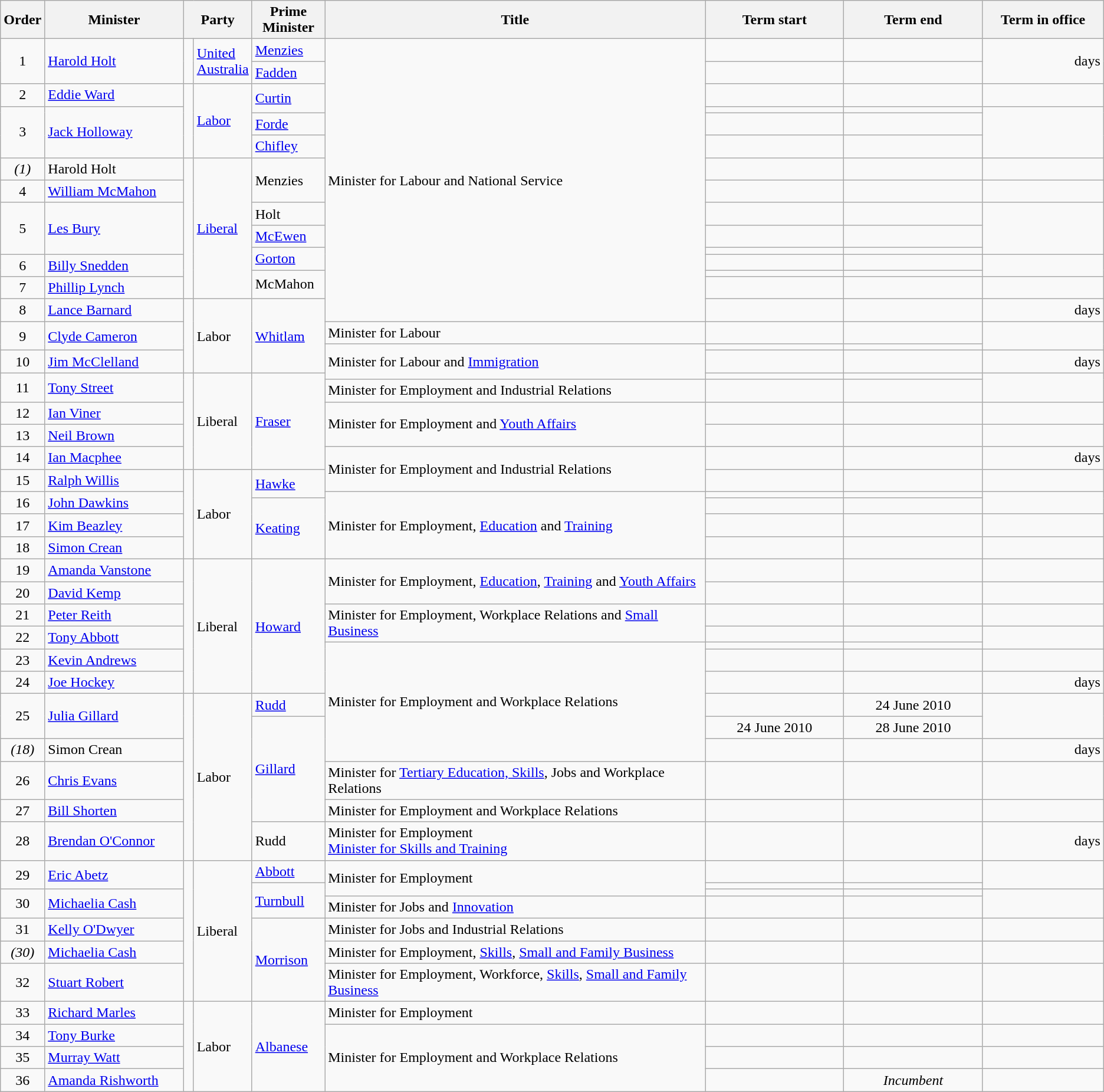<table class="wikitable">
<tr>
<th width=5>Order</th>
<th width=150>Minister</th>
<th width=150 colspan="2">Party</th>
<th width=75>Prime Minister</th>
<th width=425>Title</th>
<th width=150>Term start</th>
<th width=150>Term end</th>
<th width=130>Term in office</th>
</tr>
<tr>
<td rowspan=2 align=center>1</td>
<td rowspan=2><a href='#'>Harold Holt</a></td>
<td rowspan="2" > </td>
<td rowspan=2><a href='#'>United Australia</a></td>
<td><a href='#'>Menzies</a></td>
<td rowspan=15>Minister for Labour and National Service</td>
<td align=center></td>
<td align=center></td>
<td rowspan=2 align=right> days</td>
</tr>
<tr>
<td><a href='#'>Fadden</a></td>
<td align=center></td>
<td align=center></td>
</tr>
<tr>
<td align=center>2</td>
<td><a href='#'>Eddie Ward</a></td>
<td rowspan="4" ></td>
<td rowspan=4><a href='#'>Labor</a></td>
<td rowspan=2><a href='#'>Curtin</a></td>
<td align=center></td>
<td align=center></td>
<td align=right></td>
</tr>
<tr>
<td rowspan=3 align=center>3</td>
<td rowspan=3><a href='#'>Jack Holloway</a></td>
<td align=center></td>
<td align=center></td>
<td rowspan=3 align=right></td>
</tr>
<tr>
<td><a href='#'>Forde</a></td>
<td align=center></td>
<td align=center></td>
</tr>
<tr>
<td><a href='#'>Chifley</a></td>
<td align=center></td>
<td align=center></td>
</tr>
<tr>
<td align=center><em>(1)</em></td>
<td>Harold Holt</td>
<td rowspan="8" ></td>
<td rowspan=8><a href='#'>Liberal</a></td>
<td rowspan=2>Menzies</td>
<td align=center></td>
<td align=center></td>
<td align=right><strong></strong></td>
</tr>
<tr>
<td align=center>4</td>
<td><a href='#'>William McMahon</a></td>
<td align=center></td>
<td align=center></td>
<td align=right></td>
</tr>
<tr>
<td rowspan=3 align=center>5</td>
<td rowspan=3><a href='#'>Les Bury</a></td>
<td>Holt</td>
<td align=center></td>
<td align=center></td>
<td rowspan=3 align=right></td>
</tr>
<tr>
<td><a href='#'>McEwen</a></td>
<td align=center></td>
<td align=center></td>
</tr>
<tr>
<td rowspan=2><a href='#'>Gorton</a></td>
<td align=center></td>
<td align=center></td>
</tr>
<tr>
<td rowspan=2 align=center>6</td>
<td rowspan=2><a href='#'>Billy Snedden</a></td>
<td align=center></td>
<td align=center></td>
<td rowspan=2 align=right></td>
</tr>
<tr>
<td rowspan=2>McMahon</td>
<td align=center></td>
<td align=center></td>
</tr>
<tr>
<td align=center>7</td>
<td><a href='#'>Phillip Lynch</a></td>
<td align=center></td>
<td align=center></td>
<td align=right></td>
</tr>
<tr>
<td align=center>8</td>
<td><a href='#'>Lance Barnard</a></td>
<td rowspan="4" ></td>
<td rowspan=4>Labor</td>
<td rowspan=4><a href='#'>Whitlam</a></td>
<td align=center></td>
<td align=center></td>
<td align=right> days</td>
</tr>
<tr>
<td rowspan=2 align=center>9</td>
<td rowspan=2><a href='#'>Clyde Cameron</a></td>
<td>Minister for Labour</td>
<td align=center></td>
<td align=center></td>
<td rowspan=2 align=right></td>
</tr>
<tr>
<td rowspan=3>Minister for Labour and <a href='#'>Immigration</a></td>
<td align=center></td>
<td align=center></td>
</tr>
<tr>
<td align=center>10</td>
<td><a href='#'>Jim McClelland</a></td>
<td align=center></td>
<td align=center></td>
<td align=right> days</td>
</tr>
<tr>
<td rowspan=2 align=center>11</td>
<td rowspan=2><a href='#'>Tony Street</a></td>
<td rowspan="5" ></td>
<td rowspan=5>Liberal</td>
<td rowspan=5><a href='#'>Fraser</a></td>
<td align=center></td>
<td align=center></td>
<td rowspan=2 align=right></td>
</tr>
<tr>
<td>Minister for Employment and Industrial Relations</td>
<td align=center></td>
<td align=center></td>
</tr>
<tr>
<td align=center>12</td>
<td><a href='#'>Ian Viner</a></td>
<td rowspan=2>Minister for Employment and <a href='#'>Youth Affairs</a></td>
<td align=center></td>
<td align=center></td>
<td align=right></td>
</tr>
<tr>
<td align=center>13</td>
<td><a href='#'>Neil Brown</a></td>
<td align=center></td>
<td align=center></td>
<td align=right></td>
</tr>
<tr>
<td align=center>14</td>
<td><a href='#'>Ian Macphee</a></td>
<td rowspan=2>Minister for Employment and Industrial Relations</td>
<td align=center></td>
<td align=center></td>
<td align=right> days</td>
</tr>
<tr>
<td align=center>15</td>
<td><a href='#'>Ralph Willis</a></td>
<td rowspan="5" ></td>
<td rowspan=5>Labor</td>
<td rowspan=2><a href='#'>Hawke</a></td>
<td align=center></td>
<td align=center></td>
<td align=right></td>
</tr>
<tr>
<td rowspan=2 align=center>16</td>
<td rowspan=2><a href='#'>John Dawkins</a></td>
<td rowspan=4>Minister for Employment, <a href='#'>Education</a> and <a href='#'>Training</a></td>
<td align=center></td>
<td align=center></td>
<td rowspan=2 align=right></td>
</tr>
<tr>
<td rowspan=3><a href='#'>Keating</a></td>
<td align=center></td>
<td align=center></td>
</tr>
<tr>
<td align=center>17</td>
<td><a href='#'>Kim Beazley</a></td>
<td align=center></td>
<td align=center></td>
<td align=right></td>
</tr>
<tr>
<td align=center>18</td>
<td><a href='#'>Simon Crean</a></td>
<td align=center></td>
<td align=center></td>
<td align=right></td>
</tr>
<tr>
<td align=center>19</td>
<td><a href='#'>Amanda Vanstone</a></td>
<td rowspan="7" ></td>
<td rowspan=7>Liberal</td>
<td rowspan=7><a href='#'>Howard</a></td>
<td rowspan=2>Minister for Employment, <a href='#'>Education</a>, <a href='#'>Training</a> and <a href='#'>Youth Affairs</a></td>
<td align=center></td>
<td align=center></td>
<td align=right></td>
</tr>
<tr>
<td align=center>20</td>
<td><a href='#'>David Kemp</a></td>
<td align=center></td>
<td align=center></td>
<td align=right></td>
</tr>
<tr>
<td align=center>21</td>
<td><a href='#'>Peter Reith</a></td>
<td rowspan=2>Minister for Employment, Workplace Relations and <a href='#'>Small Business</a></td>
<td align=center></td>
<td align=center></td>
<td align=right></td>
</tr>
<tr>
<td rowspan=2 align=center>22</td>
<td rowspan=2><a href='#'>Tony Abbott</a></td>
<td align=center></td>
<td align=center></td>
<td rowspan=2 align=right></td>
</tr>
<tr>
<td rowspan=6>Minister for Employment and Workplace Relations</td>
<td align=center></td>
<td align=center></td>
</tr>
<tr>
<td align=center>23</td>
<td><a href='#'>Kevin Andrews</a></td>
<td align=center></td>
<td align=center></td>
<td align=right></td>
</tr>
<tr>
<td align=center>24</td>
<td><a href='#'>Joe Hockey</a></td>
<td align=center></td>
<td align=center></td>
<td align=right> days</td>
</tr>
<tr>
<td rowspan=2 align=center>25</td>
<td rowspan=2><a href='#'>Julia Gillard</a></td>
<td rowspan="6" ></td>
<td rowspan=6>Labor</td>
<td><a href='#'>Rudd</a></td>
<td align=center></td>
<td align=center>24 June 2010</td>
<td rowspan=2 align=right></td>
</tr>
<tr>
<td rowspan=4><a href='#'>Gillard</a></td>
<td align=center>24 June 2010</td>
<td align=center>28 June 2010</td>
</tr>
<tr>
<td align=center><em>(18)</em></td>
<td>Simon Crean</td>
<td align=center></td>
<td align=center></td>
<td align=right> days</td>
</tr>
<tr>
<td align=center>26</td>
<td><a href='#'>Chris Evans</a></td>
<td>Minister for <a href='#'>Tertiary Education, Skills</a>, Jobs and Workplace Relations</td>
<td align=center></td>
<td align=center></td>
<td align=right></td>
</tr>
<tr>
<td align=center>27</td>
<td><a href='#'>Bill Shorten</a></td>
<td>Minister for Employment and Workplace Relations</td>
<td align=center></td>
<td align=center></td>
<td align=right></td>
</tr>
<tr>
<td align=center>28</td>
<td><a href='#'>Brendan O'Connor</a></td>
<td>Rudd</td>
<td>Minister for Employment<br><a href='#'>Minister for Skills and Training</a></td>
<td align=center></td>
<td align=center></td>
<td align=right> days</td>
</tr>
<tr>
<td rowspan=2 align=center>29</td>
<td rowspan=2><a href='#'>Eric Abetz</a></td>
<td rowspan=7 ></td>
<td rowspan=7>Liberal</td>
<td><a href='#'>Abbott</a></td>
<td rowspan=3>Minister for Employment</td>
<td align=center></td>
<td align=center></td>
<td rowspan=2 align=right></td>
</tr>
<tr>
<td rowspan=3><a href='#'>Turnbull</a></td>
<td align=center></td>
<td align=center></td>
</tr>
<tr>
<td align=center rowspan=2>30</td>
<td rowspan=2><a href='#'>Michaelia Cash</a></td>
<td align=center></td>
<td align=center></td>
<td align=right rowspan=2></td>
</tr>
<tr>
<td>Minister for Jobs and <a href='#'>Innovation</a></td>
<td align=center></td>
<td align=center></td>
</tr>
<tr>
<td align=center>31</td>
<td><a href='#'>Kelly O'Dwyer</a></td>
<td rowspan=3><a href='#'>Morrison</a></td>
<td>Minister for Jobs and Industrial Relations</td>
<td align=center></td>
<td align=center></td>
<td align=right></td>
</tr>
<tr>
<td align=center><em>(30)</em></td>
<td><a href='#'>Michaelia Cash</a></td>
<td>Minister for Employment, <a href='#'>Skills</a>, <a href='#'>Small and Family Business</a></td>
<td align=center></td>
<td align=center></td>
<td align=right></td>
</tr>
<tr>
<td align=center>32</td>
<td><a href='#'>Stuart Robert</a></td>
<td>Minister for Employment, Workforce, <a href='#'>Skills</a>, <a href='#'>Small and Family Business</a></td>
<td align=center></td>
<td align=center></td>
<td align=right></td>
</tr>
<tr>
<td align=center>33</td>
<td><a href='#'>Richard Marles</a></td>
<td rowspan=4 > </td>
<td rowspan=4>Labor</td>
<td rowspan=4><a href='#'>Albanese</a></td>
<td>Minister for Employment</td>
<td align=center></td>
<td align=center></td>
<td align=right></td>
</tr>
<tr>
<td align=center>34</td>
<td><a href='#'>Tony Burke</a></td>
<td rowspan=3>Minister for Employment and Workplace Relations</td>
<td align=center></td>
<td align=center></td>
<td align=right></td>
</tr>
<tr>
<td align=center>35</td>
<td><a href='#'>Murray Watt</a></td>
<td align=center></td>
<td align=center></td>
<td align=right></td>
</tr>
<tr>
<td align=center>36</td>
<td><a href='#'>Amanda Rishworth</a></td>
<td align=center></td>
<td align=center><em>Incumbent</em></td>
<td align=right></td>
</tr>
</table>
